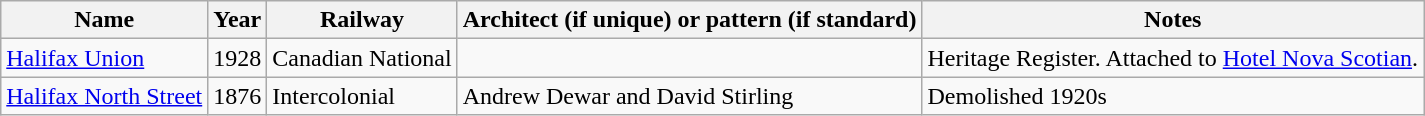<table class="wikitable sortable">
<tr>
<th>Name</th>
<th>Year</th>
<th>Railway</th>
<th>Architect (if unique) or pattern (if standard)</th>
<th>Notes</th>
</tr>
<tr>
<td><a href='#'>Halifax Union</a></td>
<td>1928</td>
<td>Canadian National</td>
<td></td>
<td>Heritage Register. Attached to <a href='#'>Hotel Nova Scotian</a>.</td>
</tr>
<tr>
<td><a href='#'>Halifax North Street</a></td>
<td>1876</td>
<td>Intercolonial</td>
<td>Andrew Dewar and David Stirling</td>
<td>Demolished 1920s</td>
</tr>
</table>
